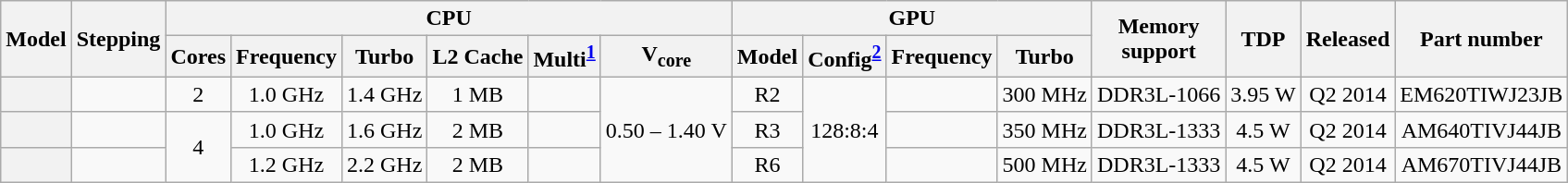<table class="wikitable" style="text-align: center">
<tr>
<th rowspan="2">Model</th>
<th rowspan="2">Stepping</th>
<th colspan="6">CPU</th>
<th colspan="4">GPU</th>
<th rowspan="2">Memory<br>support</th>
<th rowspan="2">TDP</th>
<th rowspan="2">Released</th>
<th rowspan="2">Part number</th>
</tr>
<tr>
<th>Cores</th>
<th>Frequency</th>
<th>Turbo</th>
<th>L2 Cache</th>
<th>Multi<sup><a href='#'>1</a></sup></th>
<th>V<sub>core</sub></th>
<th>Model</th>
<th>Config<sup><a href='#'>2</a></sup></th>
<th>Frequency</th>
<th>Turbo</th>
</tr>
<tr>
<th style="text-align: left"></th>
<td></td>
<td>2</td>
<td>1.0 GHz</td>
<td>1.4 GHz</td>
<td>1 MB</td>
<td></td>
<td rowspan="3">0.50 – 1.40 V</td>
<td>R2</td>
<td rowspan="3">128:8:4</td>
<td></td>
<td>300 MHz</td>
<td>DDR3L-1066</td>
<td>3.95 W</td>
<td>Q2 2014</td>
<td>EM620TIWJ23JB</td>
</tr>
<tr>
<th style="text-align: left"></th>
<td></td>
<td rowspan="2">4</td>
<td>1.0 GHz</td>
<td>1.6 GHz</td>
<td>2 MB</td>
<td></td>
<td>R3</td>
<td></td>
<td>350 MHz</td>
<td>DDR3L-1333</td>
<td>4.5 W</td>
<td>Q2 2014</td>
<td>AM640TIVJ44JB</td>
</tr>
<tr>
<th style="text-align: left"></th>
<td></td>
<td>1.2 GHz</td>
<td>2.2 GHz</td>
<td>2 MB</td>
<td></td>
<td>R6</td>
<td></td>
<td>500 MHz</td>
<td>DDR3L-1333</td>
<td>4.5 W</td>
<td>Q2 2014</td>
<td>AM670TIVJ44JB</td>
</tr>
</table>
